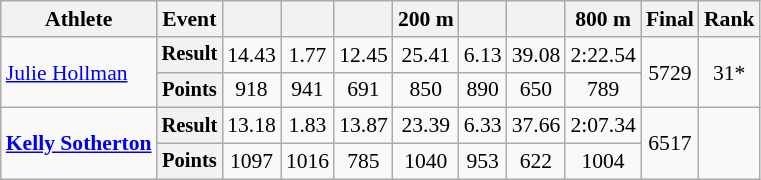<table class="wikitable" style="font-size:90%">
<tr>
<th>Athlete</th>
<th>Event</th>
<th></th>
<th></th>
<th></th>
<th>200 m</th>
<th></th>
<th></th>
<th>800 m</th>
<th>Final</th>
<th>Rank</th>
</tr>
<tr align=center>
<td rowspan=2 align=left><a href='#'>Julie Hollman</a></td>
<th style="font-size:95%">Result</th>
<td>14.43</td>
<td>1.77</td>
<td>12.45</td>
<td>25.41</td>
<td>6.13</td>
<td>39.08</td>
<td>2:22.54</td>
<td rowspan=2>5729</td>
<td rowspan=2>31*</td>
</tr>
<tr align=center>
<th style="font-size:95%">Points</th>
<td>918</td>
<td>941</td>
<td>691</td>
<td>850</td>
<td>890</td>
<td>650</td>
<td>789</td>
</tr>
<tr align=center>
<td rowspan=2 align=left><strong><a href='#'>Kelly Sotherton</a></strong></td>
<th style="font-size:95%">Result</th>
<td>13.18</td>
<td>1.83</td>
<td>13.87</td>
<td>23.39</td>
<td>6.33</td>
<td>37.66</td>
<td>2:07.34</td>
<td rowspan=2>6517</td>
<td rowspan=2></td>
</tr>
<tr align=center>
<th style="font-size:95%">Points</th>
<td>1097</td>
<td>1016</td>
<td>785</td>
<td>1040</td>
<td>953</td>
<td>622</td>
<td>1004</td>
</tr>
</table>
